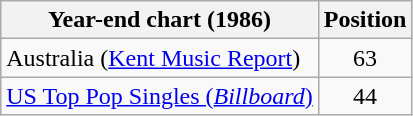<table class="wikitable sortable">
<tr>
<th>Year-end chart (1986)</th>
<th>Position</th>
</tr>
<tr>
<td>Australia (<a href='#'>Kent Music Report</a>)</td>
<td style="text-align:center;">63</td>
</tr>
<tr>
<td><a href='#'>US Top Pop Singles (<em>Billboard</em>)</a></td>
<td style="text-align:center;">44</td>
</tr>
</table>
